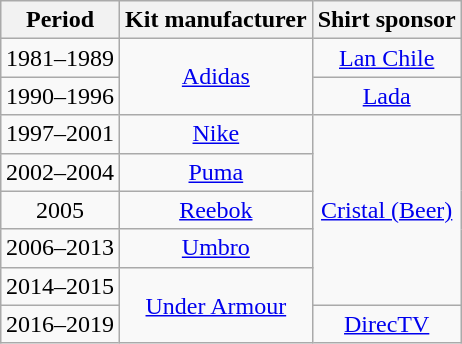<table class="wikitable" style="text-align:center;margin-left:1em;float:right">
<tr>
<th>Period</th>
<th>Kit manufacturer</th>
<th>Shirt sponsor</th>
</tr>
<tr>
<td>1981–1989</td>
<td rowspan=2><a href='#'>Adidas</a></td>
<td rowspan=1><a href='#'>Lan Chile</a></td>
</tr>
<tr>
<td>1990–1996</td>
<td rowspan=1><a href='#'>Lada</a></td>
</tr>
<tr>
<td>1997–2001</td>
<td rowspan=1><a href='#'>Nike</a></td>
<td rowspan=5><a href='#'>Cristal (Beer)</a></td>
</tr>
<tr>
<td>2002–2004</td>
<td rowspan=1><a href='#'>Puma</a></td>
</tr>
<tr>
<td>2005</td>
<td rowspan=1><a href='#'>Reebok</a></td>
</tr>
<tr>
<td>2006–2013</td>
<td rowspan=1><a href='#'>Umbro</a></td>
</tr>
<tr>
<td>2014–2015</td>
<td rowspan=2><a href='#'>Under Armour</a></td>
</tr>
<tr>
<td>2016–2019</td>
<td><a href='#'>DirecTV</a></td>
</tr>
</table>
